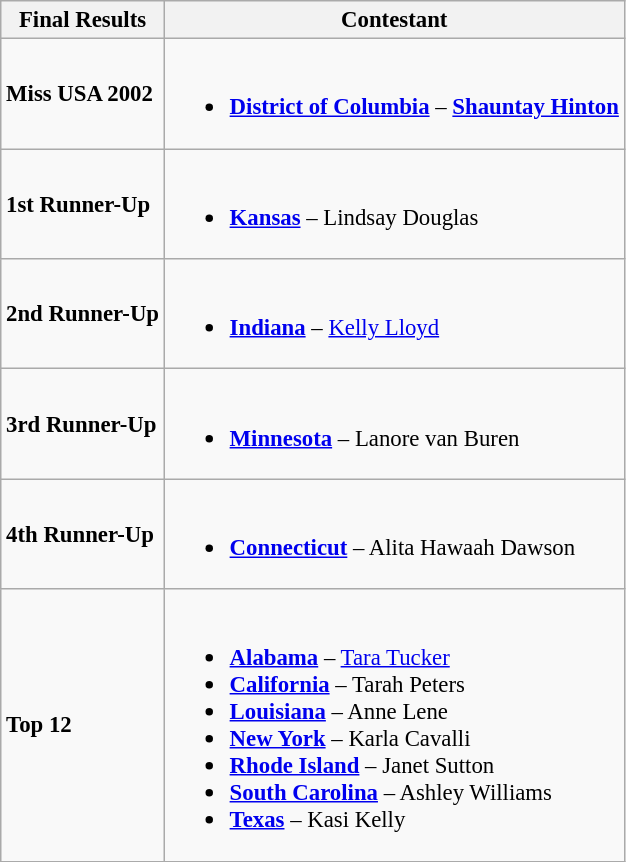<table class="wikitable sortable" style="font-size: 95%;">
<tr>
<th>Final Results</th>
<th>Contestant</th>
</tr>
<tr>
<td><strong>Miss USA 2002</strong></td>
<td><br><ul><li><strong> <a href='#'>District of Columbia</a></strong> – <strong><a href='#'>Shauntay Hinton</a></strong></li></ul></td>
</tr>
<tr>
<td><strong>1st Runner-Up</strong></td>
<td><br><ul><li><strong> <a href='#'>Kansas</a></strong> – Lindsay Douglas</li></ul></td>
</tr>
<tr>
<td><strong>2nd Runner-Up</strong></td>
<td><br><ul><li><strong> <a href='#'>Indiana</a></strong> – <a href='#'>Kelly Lloyd</a></li></ul></td>
</tr>
<tr>
<td><strong>3rd Runner-Up</strong></td>
<td><br><ul><li><strong> <a href='#'>Minnesota</a></strong> – Lanore van Buren</li></ul></td>
</tr>
<tr>
<td><strong>4th Runner-Up</strong></td>
<td><br><ul><li><strong> <a href='#'>Connecticut</a></strong> – Alita Hawaah Dawson</li></ul></td>
</tr>
<tr>
<td><strong>Top 12</strong></td>
<td><br><ul><li><strong> <a href='#'>Alabama</a></strong> – <a href='#'>Tara Tucker</a></li><li><strong> <a href='#'>California</a></strong> – Tarah Peters</li><li><strong> <a href='#'>Louisiana</a></strong> – Anne Lene</li><li><strong> <a href='#'>New York</a></strong> – Karla Cavalli</li><li><strong> <a href='#'>Rhode Island</a></strong> – Janet Sutton</li><li><strong> <a href='#'>South Carolina</a></strong> – Ashley Williams</li><li><strong> <a href='#'>Texas</a></strong> – Kasi Kelly</li></ul></td>
</tr>
</table>
